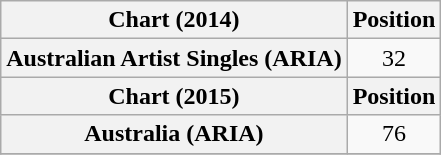<table class="wikitable sortable plainrowheaders" style="text-align:center">
<tr>
<th scope="col">Chart (2014)</th>
<th scope="col">Position</th>
</tr>
<tr>
<th scope="row">Australian Artist Singles (ARIA)</th>
<td>32</td>
</tr>
<tr>
<th scope="col">Chart (2015)</th>
<th scope="col">Position</th>
</tr>
<tr>
<th scope="row">Australia (ARIA)</th>
<td>76</td>
</tr>
<tr>
</tr>
</table>
